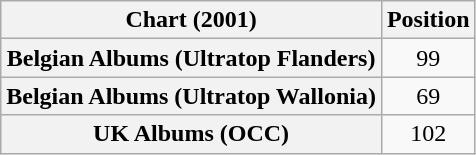<table class="wikitable sortable plainrowheaders" style="text-align:center">
<tr>
<th scope="col">Chart (2001)</th>
<th scope="col">Position</th>
</tr>
<tr>
<th scope="row">Belgian Albums (Ultratop Flanders)</th>
<td>99</td>
</tr>
<tr>
<th scope="row">Belgian Albums (Ultratop Wallonia)</th>
<td>69</td>
</tr>
<tr>
<th scope="row">UK Albums (OCC)</th>
<td>102</td>
</tr>
</table>
